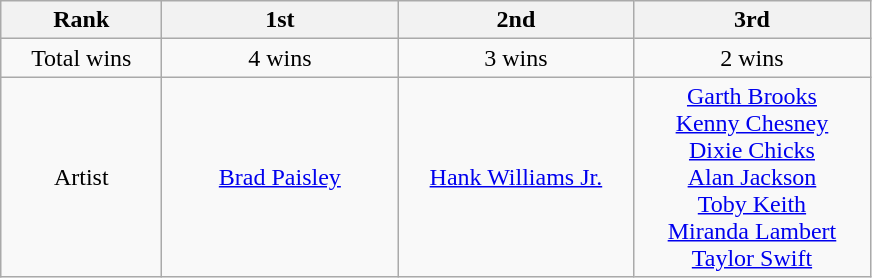<table class="wikitable" border="1">
<tr>
<th width="100">Rank</th>
<th width="150">1st</th>
<th width="150">2nd</th>
<th width="150">3rd</th>
</tr>
<tr align=center>
<td>Total wins</td>
<td>4 wins</td>
<td>3 wins</td>
<td>2 wins</td>
</tr>
<tr align=center>
<td>Artist</td>
<td><a href='#'>Brad Paisley</a></td>
<td><a href='#'>Hank Williams Jr.</a></td>
<td><a href='#'>Garth Brooks</a> <br> <a href='#'>Kenny Chesney</a> <br> <a href='#'>Dixie Chicks</a> <br> <a href='#'>Alan Jackson</a> <br> <a href='#'>Toby Keith</a> <br> <a href='#'>Miranda Lambert</a> <br> <a href='#'>Taylor Swift</a></td>
</tr>
</table>
